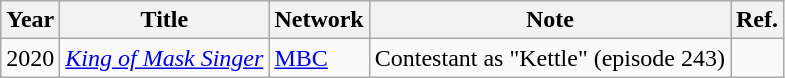<table class="wikitable">
<tr>
<th>Year</th>
<th>Title</th>
<th>Network</th>
<th>Note</th>
<th>Ref.</th>
</tr>
<tr>
<td>2020</td>
<td><em><a href='#'>King of Mask Singer</a></em></td>
<td><a href='#'>MBC</a></td>
<td>Contestant as "Kettle" (episode 243)</td>
<td></td>
</tr>
</table>
